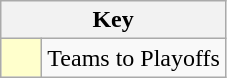<table class="wikitable" style="text-align: center;">
<tr>
<th colspan=2>Key</th>
</tr>
<tr>
<td style="background:#ffffcc; width:20px;"></td>
<td align=left>Teams to Playoffs</td>
</tr>
</table>
